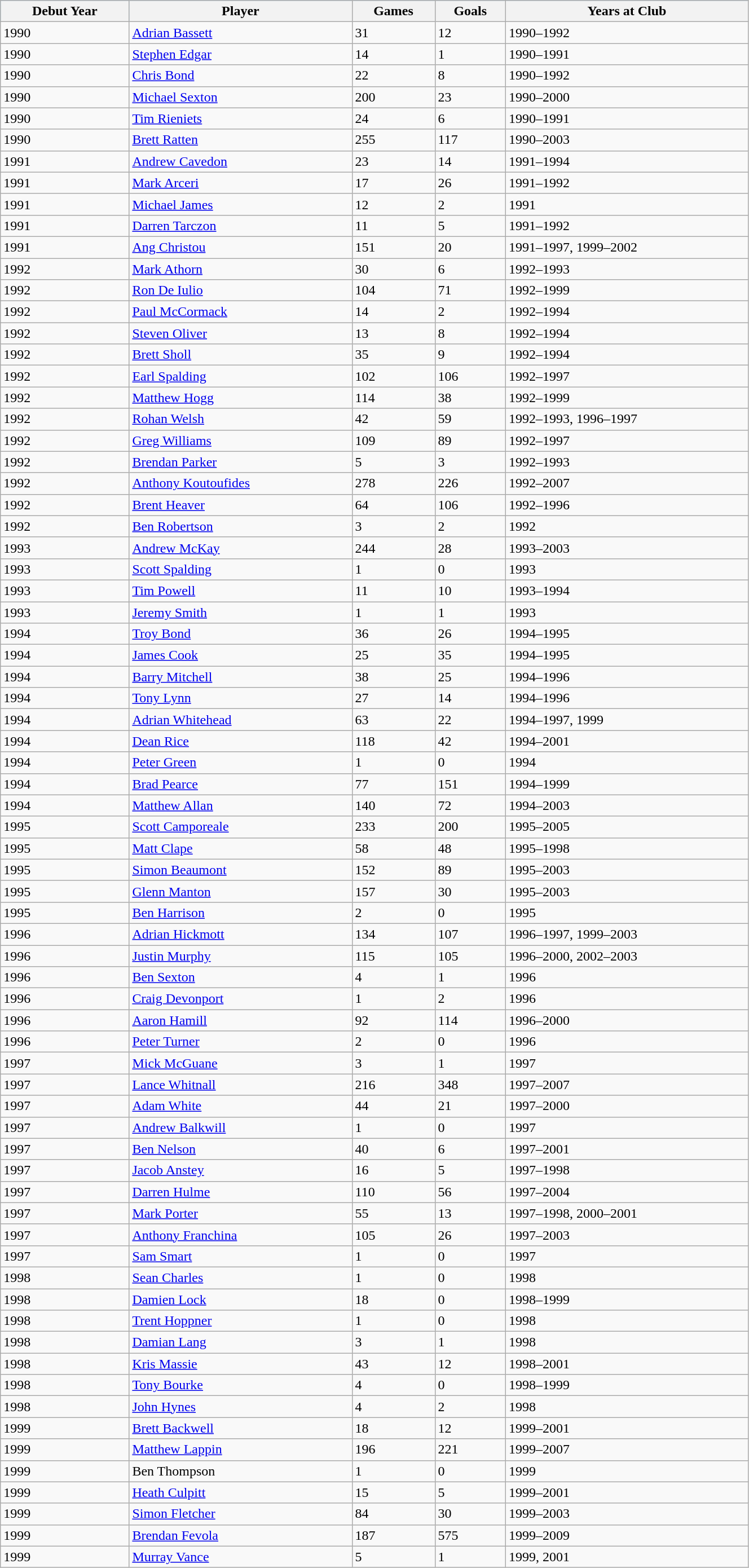<table class="wikitable" style="width:70%;">
<tr style="background:#87cefa;">
<th>Debut Year</th>
<th>Player</th>
<th>Games</th>
<th>Goals</th>
<th>Years at Club</th>
</tr>
<tr>
<td>1990</td>
<td><a href='#'>Adrian Bassett</a></td>
<td>31</td>
<td>12</td>
<td>1990–1992</td>
</tr>
<tr>
<td>1990</td>
<td><a href='#'>Stephen Edgar</a></td>
<td>14</td>
<td>1</td>
<td>1990–1991</td>
</tr>
<tr>
<td>1990</td>
<td><a href='#'>Chris Bond</a></td>
<td>22</td>
<td>8</td>
<td>1990–1992</td>
</tr>
<tr>
<td>1990</td>
<td><a href='#'>Michael Sexton</a></td>
<td>200</td>
<td>23</td>
<td>1990–2000</td>
</tr>
<tr>
<td>1990</td>
<td><a href='#'>Tim Rieniets</a></td>
<td>24</td>
<td>6</td>
<td>1990–1991</td>
</tr>
<tr>
<td>1990</td>
<td><a href='#'>Brett Ratten</a></td>
<td>255</td>
<td>117</td>
<td>1990–2003</td>
</tr>
<tr>
<td>1991</td>
<td><a href='#'>Andrew Cavedon</a></td>
<td>23</td>
<td>14</td>
<td>1991–1994</td>
</tr>
<tr>
<td>1991</td>
<td><a href='#'>Mark Arceri</a></td>
<td>17</td>
<td>26</td>
<td>1991–1992</td>
</tr>
<tr>
<td>1991</td>
<td><a href='#'>Michael James</a></td>
<td>12</td>
<td>2</td>
<td>1991</td>
</tr>
<tr>
<td>1991</td>
<td><a href='#'>Darren Tarczon</a></td>
<td>11</td>
<td>5</td>
<td>1991–1992</td>
</tr>
<tr>
<td>1991</td>
<td><a href='#'>Ang Christou</a></td>
<td>151</td>
<td>20</td>
<td>1991–1997, 1999–2002</td>
</tr>
<tr>
<td>1992</td>
<td><a href='#'>Mark Athorn</a></td>
<td>30</td>
<td>6</td>
<td>1992–1993</td>
</tr>
<tr>
<td>1992</td>
<td><a href='#'>Ron De Iulio</a></td>
<td>104</td>
<td>71</td>
<td>1992–1999</td>
</tr>
<tr>
<td>1992</td>
<td><a href='#'>Paul McCormack</a></td>
<td>14</td>
<td>2</td>
<td>1992–1994</td>
</tr>
<tr>
<td>1992</td>
<td><a href='#'>Steven Oliver</a></td>
<td>13</td>
<td>8</td>
<td>1992–1994</td>
</tr>
<tr>
<td>1992</td>
<td><a href='#'>Brett Sholl</a></td>
<td>35</td>
<td>9</td>
<td>1992–1994</td>
</tr>
<tr>
<td>1992</td>
<td><a href='#'>Earl Spalding</a></td>
<td>102</td>
<td>106</td>
<td>1992–1997</td>
</tr>
<tr>
<td>1992</td>
<td><a href='#'>Matthew Hogg</a></td>
<td>114</td>
<td>38</td>
<td>1992–1999</td>
</tr>
<tr>
<td>1992</td>
<td><a href='#'>Rohan Welsh</a></td>
<td>42</td>
<td>59</td>
<td>1992–1993, 1996–1997</td>
</tr>
<tr>
<td>1992</td>
<td><a href='#'>Greg Williams</a></td>
<td>109</td>
<td>89</td>
<td>1992–1997</td>
</tr>
<tr>
<td>1992</td>
<td><a href='#'>Brendan Parker</a></td>
<td>5</td>
<td>3</td>
<td>1992–1993</td>
</tr>
<tr>
<td>1992</td>
<td><a href='#'>Anthony Koutoufides</a></td>
<td>278</td>
<td>226</td>
<td>1992–2007</td>
</tr>
<tr>
<td>1992</td>
<td><a href='#'>Brent Heaver</a></td>
<td>64</td>
<td>106</td>
<td>1992–1996</td>
</tr>
<tr>
<td>1992</td>
<td><a href='#'>Ben Robertson</a></td>
<td>3</td>
<td>2</td>
<td>1992</td>
</tr>
<tr>
<td>1993</td>
<td><a href='#'>Andrew McKay</a></td>
<td>244</td>
<td>28</td>
<td>1993–2003</td>
</tr>
<tr>
<td>1993</td>
<td><a href='#'>Scott Spalding</a></td>
<td>1</td>
<td>0</td>
<td>1993</td>
</tr>
<tr>
<td>1993</td>
<td><a href='#'>Tim Powell</a></td>
<td>11</td>
<td>10</td>
<td>1993–1994</td>
</tr>
<tr>
<td>1993</td>
<td><a href='#'>Jeremy Smith</a></td>
<td>1</td>
<td>1</td>
<td>1993</td>
</tr>
<tr>
<td>1994</td>
<td><a href='#'>Troy Bond</a></td>
<td>36</td>
<td>26</td>
<td>1994–1995</td>
</tr>
<tr>
<td>1994</td>
<td><a href='#'>James Cook</a></td>
<td>25</td>
<td>35</td>
<td>1994–1995</td>
</tr>
<tr>
<td>1994</td>
<td><a href='#'>Barry Mitchell</a></td>
<td>38</td>
<td>25</td>
<td>1994–1996</td>
</tr>
<tr>
<td>1994</td>
<td><a href='#'>Tony Lynn</a></td>
<td>27</td>
<td>14</td>
<td>1994–1996</td>
</tr>
<tr>
<td>1994</td>
<td><a href='#'>Adrian Whitehead</a></td>
<td>63</td>
<td>22</td>
<td>1994–1997, 1999</td>
</tr>
<tr>
<td>1994</td>
<td><a href='#'>Dean Rice</a></td>
<td>118</td>
<td>42</td>
<td>1994–2001</td>
</tr>
<tr>
<td>1994</td>
<td><a href='#'>Peter Green</a></td>
<td>1</td>
<td>0</td>
<td>1994</td>
</tr>
<tr>
<td>1994</td>
<td><a href='#'>Brad Pearce</a></td>
<td>77</td>
<td>151</td>
<td>1994–1999</td>
</tr>
<tr>
<td>1994</td>
<td><a href='#'>Matthew Allan</a></td>
<td>140</td>
<td>72</td>
<td>1994–2003</td>
</tr>
<tr>
<td>1995</td>
<td><a href='#'>Scott Camporeale</a></td>
<td>233</td>
<td>200</td>
<td>1995–2005</td>
</tr>
<tr>
<td>1995</td>
<td><a href='#'>Matt Clape</a></td>
<td>58</td>
<td>48</td>
<td>1995–1998</td>
</tr>
<tr>
<td>1995</td>
<td><a href='#'>Simon Beaumont</a></td>
<td>152</td>
<td>89</td>
<td>1995–2003</td>
</tr>
<tr>
<td>1995</td>
<td><a href='#'>Glenn Manton</a></td>
<td>157</td>
<td>30</td>
<td>1995–2003</td>
</tr>
<tr>
<td>1995</td>
<td><a href='#'>Ben Harrison</a></td>
<td>2</td>
<td>0</td>
<td>1995</td>
</tr>
<tr>
<td>1996</td>
<td><a href='#'>Adrian Hickmott</a></td>
<td>134</td>
<td>107</td>
<td>1996–1997, 1999–2003</td>
</tr>
<tr>
<td>1996</td>
<td><a href='#'>Justin Murphy</a></td>
<td>115</td>
<td>105</td>
<td>1996–2000, 2002–2003</td>
</tr>
<tr>
<td>1996</td>
<td><a href='#'>Ben Sexton</a></td>
<td>4</td>
<td>1</td>
<td>1996</td>
</tr>
<tr>
<td>1996</td>
<td><a href='#'>Craig Devonport</a></td>
<td>1</td>
<td>2</td>
<td>1996</td>
</tr>
<tr>
<td>1996</td>
<td><a href='#'>Aaron Hamill</a></td>
<td>92</td>
<td>114</td>
<td>1996–2000</td>
</tr>
<tr>
<td>1996</td>
<td><a href='#'>Peter Turner</a></td>
<td>2</td>
<td>0</td>
<td>1996</td>
</tr>
<tr>
<td>1997</td>
<td><a href='#'>Mick McGuane</a></td>
<td>3</td>
<td>1</td>
<td>1997</td>
</tr>
<tr>
<td>1997</td>
<td><a href='#'>Lance Whitnall</a></td>
<td>216</td>
<td>348</td>
<td>1997–2007</td>
</tr>
<tr>
<td>1997</td>
<td><a href='#'>Adam White</a></td>
<td>44</td>
<td>21</td>
<td>1997–2000</td>
</tr>
<tr>
<td>1997</td>
<td><a href='#'>Andrew Balkwill</a></td>
<td>1</td>
<td>0</td>
<td>1997</td>
</tr>
<tr>
<td>1997</td>
<td><a href='#'>Ben Nelson</a></td>
<td>40</td>
<td>6</td>
<td>1997–2001</td>
</tr>
<tr>
<td>1997</td>
<td><a href='#'>Jacob Anstey</a></td>
<td>16</td>
<td>5</td>
<td>1997–1998</td>
</tr>
<tr>
<td>1997</td>
<td><a href='#'>Darren Hulme</a></td>
<td>110</td>
<td>56</td>
<td>1997–2004</td>
</tr>
<tr>
<td>1997</td>
<td><a href='#'>Mark Porter</a></td>
<td>55</td>
<td>13</td>
<td>1997–1998, 2000–2001</td>
</tr>
<tr>
<td>1997</td>
<td><a href='#'>Anthony Franchina</a></td>
<td>105</td>
<td>26</td>
<td>1997–2003</td>
</tr>
<tr>
<td>1997</td>
<td><a href='#'>Sam Smart</a></td>
<td>1</td>
<td>0</td>
<td>1997</td>
</tr>
<tr>
<td>1998</td>
<td><a href='#'>Sean Charles</a></td>
<td>1</td>
<td>0</td>
<td>1998</td>
</tr>
<tr>
<td>1998</td>
<td><a href='#'>Damien Lock</a></td>
<td>18</td>
<td>0</td>
<td>1998–1999</td>
</tr>
<tr>
<td>1998</td>
<td><a href='#'>Trent Hoppner</a></td>
<td>1</td>
<td>0</td>
<td>1998</td>
</tr>
<tr>
<td>1998</td>
<td><a href='#'>Damian Lang</a></td>
<td>3</td>
<td>1</td>
<td>1998</td>
</tr>
<tr>
<td>1998</td>
<td><a href='#'>Kris Massie</a></td>
<td>43</td>
<td>12</td>
<td>1998–2001</td>
</tr>
<tr>
<td>1998</td>
<td><a href='#'>Tony Bourke</a></td>
<td>4</td>
<td>0</td>
<td>1998–1999</td>
</tr>
<tr>
<td>1998</td>
<td><a href='#'>John Hynes</a></td>
<td>4</td>
<td>2</td>
<td>1998</td>
</tr>
<tr>
<td>1999</td>
<td><a href='#'>Brett Backwell</a></td>
<td>18</td>
<td>12</td>
<td>1999–2001</td>
</tr>
<tr>
<td>1999</td>
<td><a href='#'>Matthew Lappin</a></td>
<td>196</td>
<td>221</td>
<td>1999–2007</td>
</tr>
<tr>
<td>1999</td>
<td>Ben Thompson</td>
<td>1</td>
<td>0</td>
<td>1999</td>
</tr>
<tr>
<td>1999</td>
<td><a href='#'>Heath Culpitt</a></td>
<td>15</td>
<td>5</td>
<td>1999–2001</td>
</tr>
<tr>
<td>1999</td>
<td><a href='#'>Simon Fletcher</a></td>
<td>84</td>
<td>30</td>
<td>1999–2003</td>
</tr>
<tr>
<td>1999</td>
<td><a href='#'>Brendan Fevola</a></td>
<td>187</td>
<td>575</td>
<td>1999–2009</td>
</tr>
<tr>
<td>1999</td>
<td><a href='#'>Murray Vance</a></td>
<td>5</td>
<td>1</td>
<td>1999, 2001</td>
</tr>
</table>
